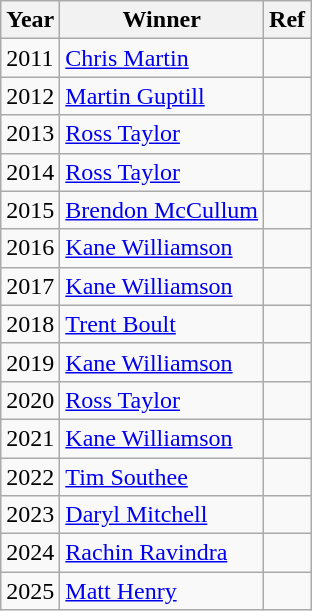<table class="wikitable">
<tr>
<th>Year</th>
<th>Winner</th>
<th>Ref</th>
</tr>
<tr>
<td>2011</td>
<td><a href='#'>Chris Martin</a></td>
<td></td>
</tr>
<tr>
<td>2012</td>
<td><a href='#'>Martin Guptill</a></td>
<td></td>
</tr>
<tr>
<td>2013</td>
<td><a href='#'>Ross Taylor</a></td>
<td></td>
</tr>
<tr>
<td>2014</td>
<td><a href='#'>Ross Taylor</a></td>
<td></td>
</tr>
<tr>
<td>2015</td>
<td><a href='#'>Brendon McCullum</a></td>
<td></td>
</tr>
<tr>
<td>2016</td>
<td><a href='#'>Kane Williamson</a></td>
<td></td>
</tr>
<tr>
<td>2017</td>
<td><a href='#'>Kane Williamson</a></td>
<td></td>
</tr>
<tr>
<td>2018</td>
<td><a href='#'>Trent Boult</a></td>
<td></td>
</tr>
<tr>
<td>2019</td>
<td><a href='#'>Kane Williamson</a></td>
<td></td>
</tr>
<tr>
<td>2020</td>
<td><a href='#'>Ross Taylor</a></td>
<td></td>
</tr>
<tr>
<td>2021</td>
<td><a href='#'>Kane Williamson</a></td>
<td></td>
</tr>
<tr>
<td>2022</td>
<td><a href='#'>Tim Southee</a></td>
<td></td>
</tr>
<tr>
<td>2023</td>
<td><a href='#'>Daryl Mitchell</a></td>
<td></td>
</tr>
<tr>
<td>2024</td>
<td><a href='#'>Rachin Ravindra</a></td>
<td></td>
</tr>
<tr>
<td>2025</td>
<td><a href='#'>Matt Henry</a></td>
<td></td>
</tr>
</table>
